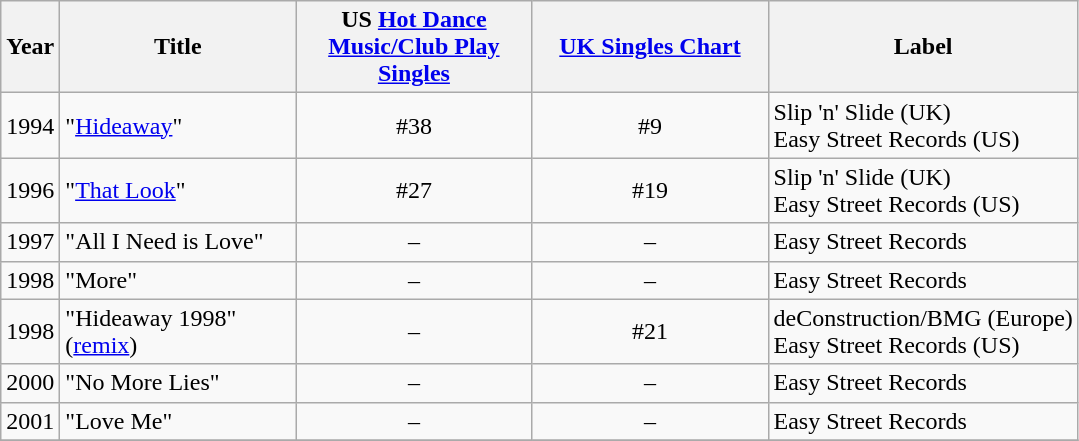<table class="wikitable sortable">
<tr>
<th>Year</th>
<th width="150">Title</th>
<th width="150">US <a href='#'>Hot Dance Music/Club Play Singles</a></th>
<th width="150"><a href='#'>UK Singles Chart</a></th>
<th>Label</th>
</tr>
<tr>
<td align="center">1994</td>
<td>"<a href='#'>Hideaway</a>"</td>
<td align="center">#38</td>
<td align="center">#9</td>
<td>Slip 'n' Slide (UK)<br>Easy Street Records (US)</td>
</tr>
<tr>
<td align="center">1996</td>
<td>"<a href='#'>That Look</a>"</td>
<td align="center">#27</td>
<td align="center">#19</td>
<td>Slip 'n' Slide (UK)<br>Easy Street Records (US)</td>
</tr>
<tr>
<td align="center">1997</td>
<td>"All I Need is Love"</td>
<td align="center">–</td>
<td align="center">–</td>
<td>Easy Street Records</td>
</tr>
<tr>
<td align="center">1998</td>
<td>"More"</td>
<td align="center">–</td>
<td align="center">–</td>
<td>Easy Street Records</td>
</tr>
<tr>
<td align="center">1998</td>
<td>"Hideaway 1998" (<a href='#'>remix</a>)</td>
<td align="center">–</td>
<td align="center">#21</td>
<td>deConstruction/BMG (Europe)<br>Easy Street Records (US)</td>
</tr>
<tr>
<td align="center">2000</td>
<td>"No More Lies"</td>
<td align="center">–</td>
<td align="center">–</td>
<td>Easy Street Records</td>
</tr>
<tr>
<td align="center">2001</td>
<td>"Love Me"</td>
<td align="center">–</td>
<td align="center">–</td>
<td>Easy Street Records</td>
</tr>
<tr>
</tr>
</table>
